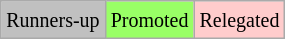<table class="wikitable">
<tr>
<td bgcolor=silver><small>Runners-up</small></td>
<td bgcolor=99FF66><small>Promoted</small></td>
<td bgcolor=FFCCCC><small>Relegated</small></td>
</tr>
</table>
